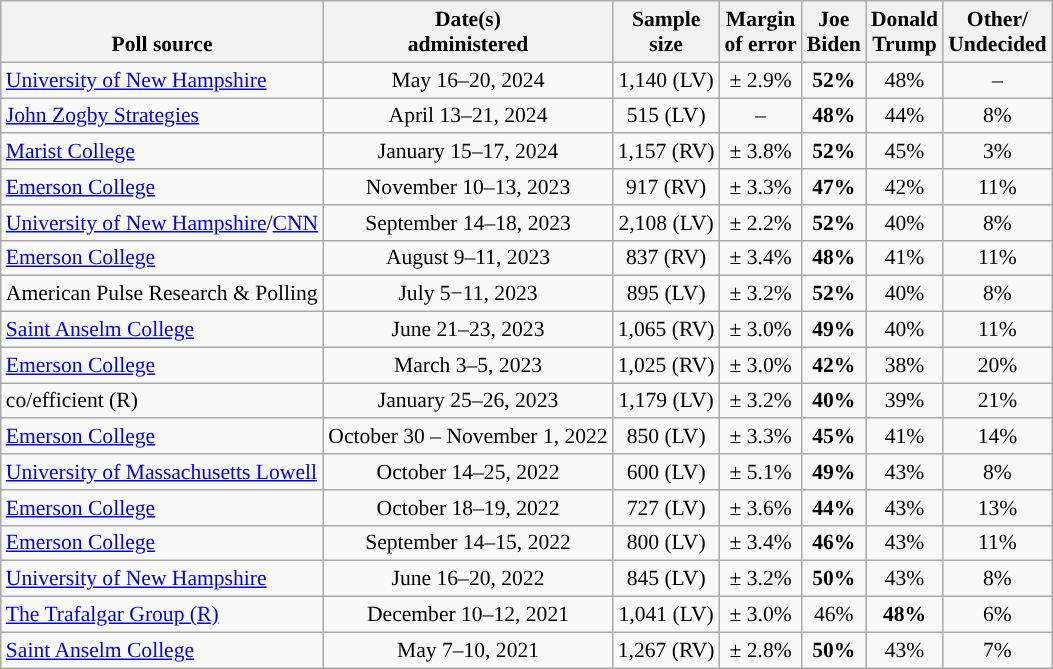<table class="wikitable sortable mw-datatable" style="font-size:90%;text-align:center;line-height:17px">
<tr valign=bottom>
<th>Poll source</th>
<th>Date(s)<br>administered</th>
<th>Sample<br>size</th>
<th>Margin<br>of error</th>
<th class="unsortable">Joe<br>Biden<br></th>
<th class="unsortable">Donald<br>Trump<br></th>
<th class="unsortable">Other/<br>Undecided</th>
</tr>
<tr>
<td style="text-align:left;"><a href='#'>University of New Hampshire</a></td>
<td data-sort-value="2024-05-23">May 16–20, 2024</td>
<td>1,140 (LV)</td>
<td>± 2.9%</td>
<td style="color:black;background-color:"><strong>52%</strong></td>
<td>48%</td>
<td>–</td>
</tr>
<tr>
<td style="text-align:left;"><a href='#'>John Zogby Strategies</a></td>
<td data-sort-value="2024-05-01">April 13–21, 2024</td>
<td>515 (LV)</td>
<td>–</td>
<td style="color:black;background-color:"><strong>48%</strong></td>
<td>44%</td>
<td>8%</td>
</tr>
<tr>
<td style="text-align:left;"><a href='#'>Marist College</a></td>
<td data-sort-value="2024-01-19">January 15–17, 2024</td>
<td>1,157 (RV)</td>
<td>± 3.8%</td>
<td style="color:black;background-color:"><strong>52%</strong></td>
<td>45%</td>
<td>3%</td>
</tr>
<tr>
<td style="text-align:left;"><a href='#'>Emerson College</a></td>
<td data-sort-value="2023-11-15">November 10–13, 2023</td>
<td>917 (RV)</td>
<td>± 3.3%</td>
<td style="color:black;background-color:"><strong>47%</strong></td>
<td>42%</td>
<td>11%</td>
</tr>
<tr>
<td style="text-align:left;"><a href='#'>University of New Hampshire</a>/<a href='#'>CNN</a></td>
<td data-sort-value="2023-08-11">September 14–18, 2023</td>
<td>2,108 (LV)</td>
<td>± 2.2%</td>
<td style="color:black;background-color:"><strong>52%</strong></td>
<td>40%</td>
<td>8%</td>
</tr>
<tr>
<td style="text-align:left;"><a href='#'>Emerson College</a></td>
<td data-sort-value="2023-08-11">August 9–11, 2023</td>
<td>837 (RV)</td>
<td>± 3.4%</td>
<td style="color:black;background-color:"><strong>48%</strong></td>
<td>41%</td>
<td>11%</td>
</tr>
<tr>
<td style="text-align:left;">American Pulse Research & Polling</td>
<td data-sort-value="2023-07-11">July 5−11, 2023</td>
<td>895 (LV)</td>
<td>± 3.2%</td>
<td style="color:black;background-color:"><strong>52%</strong></td>
<td>40%</td>
<td>8%</td>
</tr>
<tr>
<td style="text-align:left;"><a href='#'>Saint Anselm College</a></td>
<td data-sort-value="2023-06-23">June 21–23, 2023</td>
<td>1,065 (RV)</td>
<td>± 3.0%</td>
<td style="color:black;background-color:"><strong>49%</strong></td>
<td>40%</td>
<td>11%</td>
</tr>
<tr>
<td style="text-align:left;"><a href='#'>Emerson College</a></td>
<td data-sort-value="2023-03-05">March 3–5, 2023</td>
<td>1,025 (RV)</td>
<td>± 3.0%</td>
<td style="color:black;background-color:"><strong>42%</strong></td>
<td>38%</td>
<td>20%</td>
</tr>
<tr>
<td style="text-align:left;">co/efficient (R)</td>
<td data-sort-value="2023-01-26">January 25–26, 2023</td>
<td>1,179 (LV)</td>
<td>± 3.2%</td>
<td style="color:black;background-color:"><strong>40%</strong></td>
<td>39%</td>
<td>21%</td>
</tr>
<tr>
<td style="text-align:left;"><a href='#'>Emerson College</a></td>
<td data-sort-value="2022-11-01">October 30 – November 1, 2022</td>
<td>850 (LV)</td>
<td>± 3.3%</td>
<td style="color:black;background-color:"><strong>45%</strong></td>
<td>41%</td>
<td>14%</td>
</tr>
<tr>
<td style="text-align:left;"><a href='#'>University of Massachusetts Lowell</a></td>
<td data-sort-value="2022-10-25">October 14–25, 2022</td>
<td>600 (LV)</td>
<td>± 5.1%</td>
<td style="color:black;background-color:"><strong>49%</strong></td>
<td>43%</td>
<td>8%</td>
</tr>
<tr>
<td style="text-align:left;"><a href='#'>Emerson College</a></td>
<td data-sort-value="2022-10-19">October 18–19, 2022</td>
<td>727 (LV)</td>
<td>± 3.6%</td>
<td style="color:black;background-color:"><strong>44%</strong></td>
<td>43%</td>
<td>13%</td>
</tr>
<tr>
<td style="text-align:left;"><a href='#'>Emerson College</a></td>
<td data-sort-value="2022-09-15">September 14–15, 2022</td>
<td>800 (LV)</td>
<td>± 3.4%</td>
<td style="color:black;background-color:"><strong>46%</strong></td>
<td>43%</td>
<td>11%</td>
</tr>
<tr>
<td style="text-align:left;"><a href='#'>University of New Hampshire</a></td>
<td data-sort-value="2022-06-20">June 16–20, 2022</td>
<td>845 (LV)</td>
<td>± 3.2%</td>
<td style="color:black;background-color:"><strong>50%</strong></td>
<td>43%</td>
<td>8%</td>
</tr>
<tr>
<td style="text-align:left;"><a href='#'>The Trafalgar Group (R)</a></td>
<td data-sort-value="2021-12-12">December 10–12, 2021</td>
<td>1,041 (LV)</td>
<td>± 3.0%</td>
<td>46%</td>
<td style="background-color:"><strong>48%</strong></td>
<td>6%</td>
</tr>
<tr>
<td style="text-align:left;"><a href='#'>Saint Anselm College</a></td>
<td data-sort-value="2021-05-10">May 7–10, 2021</td>
<td>1,267 (RV)</td>
<td>± 2.8%</td>
<td style="color:black;background-color:"><strong>50%</strong></td>
<td>43%</td>
<td>7%</td>
</tr>
</table>
